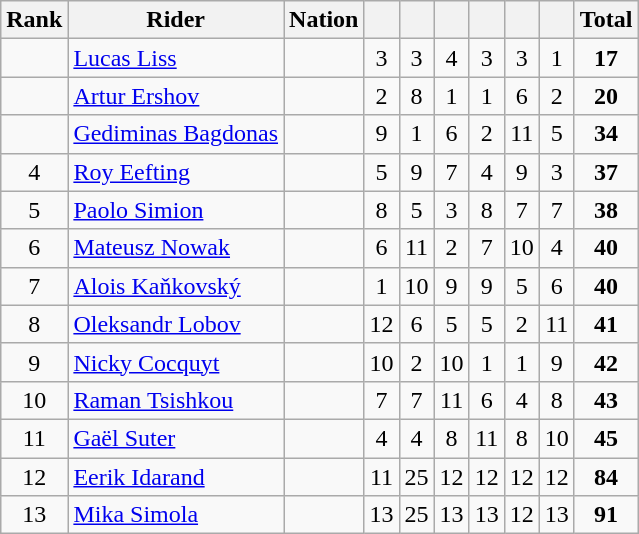<table class="wikitable sortable" style="text-align:center">
<tr>
<th>Rank</th>
<th>Rider</th>
<th>Nation</th>
<th></th>
<th></th>
<th></th>
<th></th>
<th></th>
<th></th>
<th>Total</th>
</tr>
<tr>
<td></td>
<td align=left><a href='#'>Lucas Liss</a></td>
<td align=left></td>
<td>3</td>
<td>3</td>
<td>4</td>
<td>3</td>
<td>3</td>
<td>1</td>
<td><strong>17</strong></td>
</tr>
<tr>
<td></td>
<td align=left><a href='#'>Artur Ershov</a></td>
<td align=left></td>
<td>2</td>
<td>8</td>
<td>1</td>
<td>1</td>
<td>6</td>
<td>2</td>
<td><strong>20</strong></td>
</tr>
<tr>
<td></td>
<td align=left><a href='#'>Gediminas Bagdonas</a></td>
<td align=left></td>
<td>9</td>
<td>1</td>
<td>6</td>
<td>2</td>
<td>11</td>
<td>5</td>
<td><strong>34</strong></td>
</tr>
<tr>
<td>4</td>
<td align=left><a href='#'>Roy Eefting</a></td>
<td align=left></td>
<td>5</td>
<td>9</td>
<td>7</td>
<td>4</td>
<td>9</td>
<td>3</td>
<td><strong>37</strong></td>
</tr>
<tr>
<td>5</td>
<td align=left><a href='#'>Paolo Simion</a></td>
<td align=left></td>
<td>8</td>
<td>5</td>
<td>3</td>
<td>8</td>
<td>7</td>
<td>7</td>
<td><strong>38</strong></td>
</tr>
<tr>
<td>6</td>
<td align=left><a href='#'>Mateusz Nowak</a></td>
<td align=left></td>
<td>6</td>
<td>11</td>
<td>2</td>
<td>7</td>
<td>10</td>
<td>4</td>
<td><strong>40</strong></td>
</tr>
<tr>
<td>7</td>
<td align=left><a href='#'>Alois Kaňkovský</a></td>
<td align=left></td>
<td>1</td>
<td>10</td>
<td>9</td>
<td>9</td>
<td>5</td>
<td>6</td>
<td><strong>40</strong></td>
</tr>
<tr>
<td>8</td>
<td align=left><a href='#'>Oleksandr Lobov</a></td>
<td align=left></td>
<td>12</td>
<td>6</td>
<td>5</td>
<td>5</td>
<td>2</td>
<td>11</td>
<td><strong>41</strong></td>
</tr>
<tr>
<td>9</td>
<td align=left><a href='#'>Nicky Cocquyt</a></td>
<td align=left></td>
<td>10</td>
<td>2</td>
<td>10</td>
<td>1</td>
<td>1</td>
<td>9</td>
<td><strong>42</strong></td>
</tr>
<tr>
<td>10</td>
<td align=left><a href='#'>Raman Tsishkou</a></td>
<td align=left></td>
<td>7</td>
<td>7</td>
<td>11</td>
<td>6</td>
<td>4</td>
<td>8</td>
<td><strong>43</strong></td>
</tr>
<tr>
<td>11</td>
<td align=left><a href='#'>Gaël Suter</a></td>
<td align=left></td>
<td>4</td>
<td>4</td>
<td>8</td>
<td>11</td>
<td>8</td>
<td>10</td>
<td><strong>45</strong></td>
</tr>
<tr>
<td>12</td>
<td align=left><a href='#'>Eerik Idarand</a></td>
<td align=left></td>
<td>11</td>
<td>25</td>
<td>12</td>
<td>12</td>
<td>12</td>
<td>12</td>
<td><strong>84</strong></td>
</tr>
<tr>
<td>13</td>
<td align=left><a href='#'>Mika Simola</a></td>
<td align=left></td>
<td>13</td>
<td>25</td>
<td>13</td>
<td>13</td>
<td>12</td>
<td>13</td>
<td><strong>91</strong></td>
</tr>
</table>
